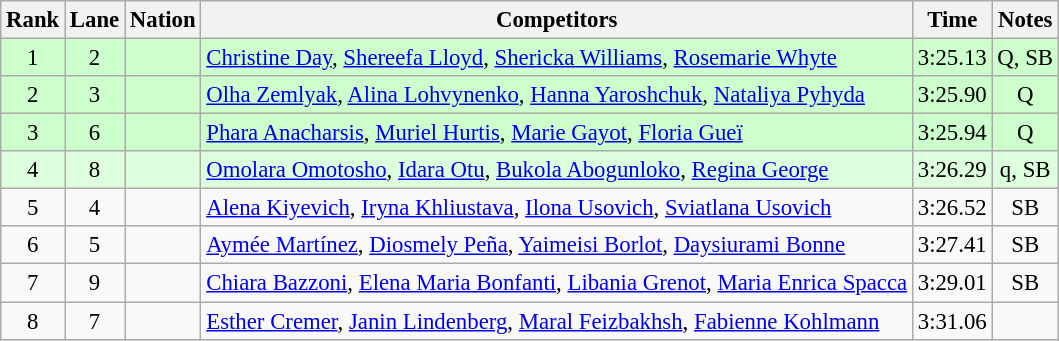<table class="wikitable sortable" style="text-align:center; font-size:95%">
<tr>
<th>Rank</th>
<th>Lane</th>
<th>Nation</th>
<th>Competitors</th>
<th>Time</th>
<th>Notes</th>
</tr>
<tr style="background:#cfc;">
<td>1</td>
<td>2</td>
<td align=left></td>
<td align=left><a href='#'>Christine Day</a>, <a href='#'>Shereefa Lloyd</a>, <a href='#'>Shericka Williams</a>, <a href='#'>Rosemarie Whyte</a></td>
<td>3:25.13</td>
<td>Q, SB</td>
</tr>
<tr style="background:#cfc;">
<td>2</td>
<td>3</td>
<td align=left></td>
<td align=left><a href='#'>Olha Zemlyak</a>, <a href='#'>Alina Lohvynenko</a>, <a href='#'>Hanna Yaroshchuk</a>, <a href='#'>Nataliya Pyhyda</a></td>
<td>3:25.90</td>
<td>Q</td>
</tr>
<tr style="background:#cfc;">
<td>3</td>
<td>6</td>
<td align=left></td>
<td align=left><a href='#'>Phara Anacharsis</a>, <a href='#'>Muriel Hurtis</a>, <a href='#'>Marie Gayot</a>, <a href='#'>Floria Gueï</a></td>
<td>3:25.94</td>
<td>Q</td>
</tr>
<tr style="background:#dfd;">
<td>4</td>
<td>8</td>
<td align=left></td>
<td align=left><a href='#'>Omolara Omotosho</a>, <a href='#'>Idara Otu</a>, <a href='#'>Bukola Abogunloko</a>, <a href='#'>Regina George</a></td>
<td>3:26.29</td>
<td>q, SB</td>
</tr>
<tr>
<td>5</td>
<td>4</td>
<td align=left></td>
<td align=left><a href='#'>Alena Kiyevich</a>, <a href='#'>Iryna Khliustava</a>, <a href='#'>Ilona Usovich</a>, <a href='#'>Sviatlana Usovich</a></td>
<td>3:26.52</td>
<td>SB</td>
</tr>
<tr>
<td>6</td>
<td>5</td>
<td align=left></td>
<td align=left><a href='#'>Aymée Martínez</a>, <a href='#'>Diosmely Peña</a>, <a href='#'>Yaimeisi Borlot</a>, <a href='#'>Daysiurami Bonne</a></td>
<td>3:27.41</td>
<td>SB</td>
</tr>
<tr>
<td>7</td>
<td>9</td>
<td align=left></td>
<td align=left><a href='#'>Chiara Bazzoni</a>, <a href='#'>Elena Maria Bonfanti</a>, <a href='#'>Libania Grenot</a>, <a href='#'>Maria Enrica Spacca</a></td>
<td>3:29.01</td>
<td>SB</td>
</tr>
<tr>
<td>8</td>
<td>7</td>
<td align=left></td>
<td align=left><a href='#'>Esther Cremer</a>, <a href='#'>Janin Lindenberg</a>, <a href='#'>Maral Feizbakhsh</a>, <a href='#'>Fabienne Kohlmann</a></td>
<td>3:31.06</td>
<td></td>
</tr>
</table>
